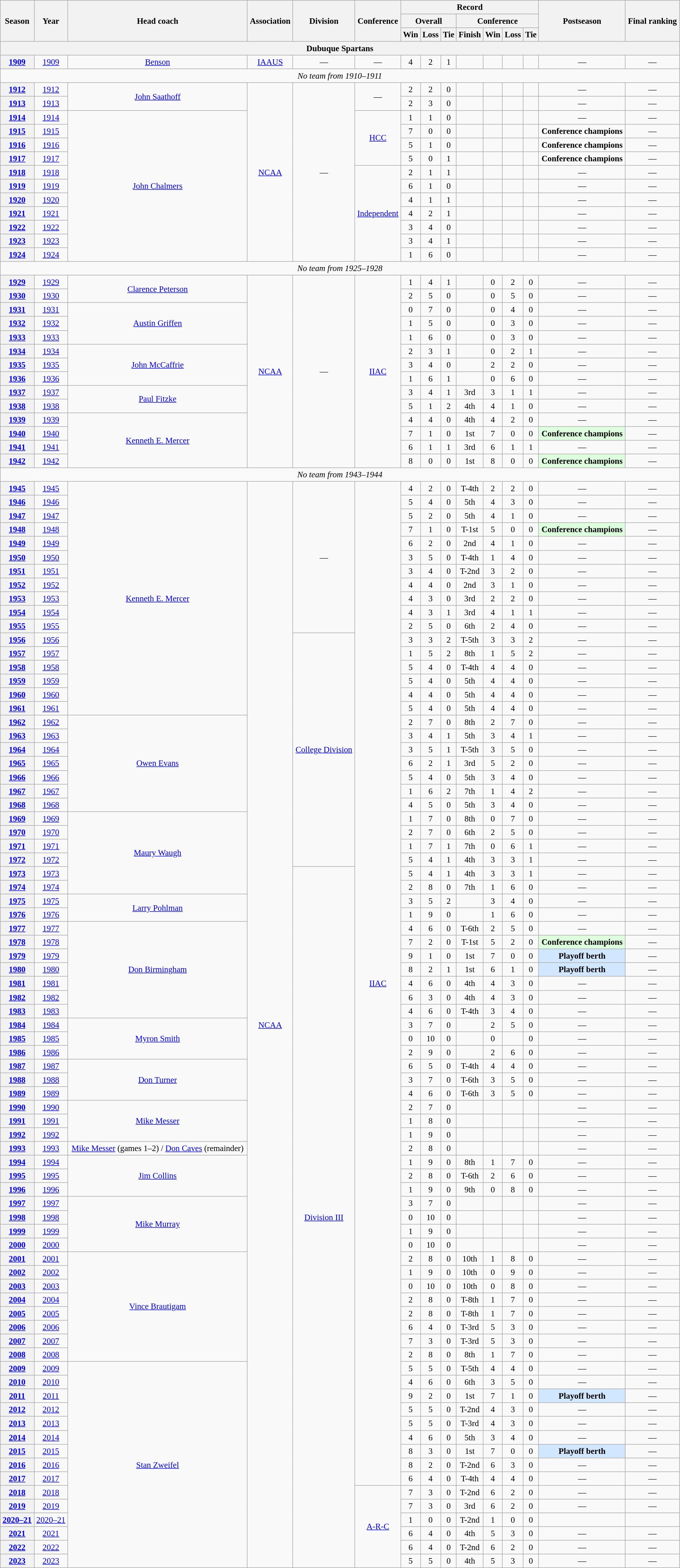<table class="wikitable" style="font-size: 95%; width:98%;text-align:center;">
<tr>
<th rowspan="3">Season</th>
<th rowspan="3">Year</th>
<th rowspan="3">Head coach</th>
<th rowspan="3">Association</th>
<th rowspan="3">Division</th>
<th rowspan="3">Conference</th>
<th colspan="7">Record</th>
<th rowspan="3">Postseason</th>
<th rowspan="3">Final ranking</th>
</tr>
<tr>
<th colspan="3">Overall</th>
<th colspan="4">Conference</th>
</tr>
<tr>
<th>Win</th>
<th>Loss</th>
<th>Tie</th>
<th>Finish</th>
<th>Win</th>
<th>Loss</th>
<th>Tie</th>
</tr>
<tr>
<th colspan=15 style=>Dubuque Spartans</th>
</tr>
<tr>
<th><a href='#'>1909</a></th>
<td><a href='#'>1909</a></td>
<td rowspan="1"><a href='#'>Benson</a></td>
<td rowspan="1"><a href='#'>IAAUS</a></td>
<td rowspan="1">—</td>
<td rowspan="1">—</td>
<td>4</td>
<td>2</td>
<td>1</td>
<td></td>
<td></td>
<td></td>
<td></td>
<td>—</td>
<td>—</td>
</tr>
<tr>
<td colspan=15 style=><em>No team from 1910–1911</em></td>
</tr>
<tr>
<th><a href='#'>1912</a></th>
<td><a href='#'>1912</a></td>
<td rowspan="2"><a href='#'>John Saathoff</a></td>
<td rowspan="13"><a href='#'>NCAA</a></td>
<td rowspan="13">—</td>
<td rowspan="2">—</td>
<td>2</td>
<td>2</td>
<td>0</td>
<td></td>
<td></td>
<td></td>
<td></td>
<td>—</td>
<td>—</td>
</tr>
<tr>
<th><a href='#'>1913</a></th>
<td><a href='#'>1913</a></td>
<td>2</td>
<td>3</td>
<td>0</td>
<td></td>
<td></td>
<td></td>
<td></td>
<td>—</td>
<td>—</td>
</tr>
<tr>
<th><a href='#'>1914</a></th>
<td><a href='#'>1914</a></td>
<td rowspan="11"><a href='#'>John Chalmers</a></td>
<td rowspan="4"><a href='#'>HCC</a></td>
<td>1</td>
<td>1</td>
<td>0</td>
<td></td>
<td></td>
<td></td>
<td></td>
<td>—</td>
<td>—</td>
</tr>
<tr>
<th><a href='#'>1915</a></th>
<td><a href='#'>1915</a></td>
<td>7</td>
<td>0</td>
<td>0</td>
<td></td>
<td></td>
<td></td>
<td></td>
<td><strong>Conference champions</strong></td>
<td>—</td>
</tr>
<tr>
<th><a href='#'>1916</a></th>
<td><a href='#'>1916</a></td>
<td>5</td>
<td>1</td>
<td>0</td>
<td></td>
<td></td>
<td></td>
<td></td>
<td><strong>Conference champions</strong></td>
<td>—</td>
</tr>
<tr>
<th><a href='#'>1917</a></th>
<td><a href='#'>1917</a></td>
<td>5</td>
<td>0</td>
<td>1</td>
<td></td>
<td></td>
<td></td>
<td></td>
<td><strong>Conference champions</strong></td>
<td>—</td>
</tr>
<tr>
<th><a href='#'>1918</a></th>
<td><a href='#'>1918</a></td>
<td rowspan="7"><a href='#'>Independent</a></td>
<td>2</td>
<td>1</td>
<td>1</td>
<td></td>
<td></td>
<td></td>
<td></td>
<td>—</td>
<td>—</td>
</tr>
<tr>
<th><a href='#'>1919</a></th>
<td><a href='#'>1919</a></td>
<td>6</td>
<td>1</td>
<td>0</td>
<td></td>
<td></td>
<td></td>
<td></td>
<td>—</td>
<td>—</td>
</tr>
<tr>
<th><a href='#'>1920</a></th>
<td><a href='#'>1920</a></td>
<td>4</td>
<td>1</td>
<td>1</td>
<td></td>
<td></td>
<td></td>
<td></td>
<td>—</td>
<td>—</td>
</tr>
<tr>
<th><a href='#'>1921</a></th>
<td><a href='#'>1921</a></td>
<td>4</td>
<td>2</td>
<td>1</td>
<td></td>
<td></td>
<td></td>
<td></td>
<td>—</td>
<td>—</td>
</tr>
<tr>
<th><a href='#'>1922</a></th>
<td><a href='#'>1922</a></td>
<td>3</td>
<td>4</td>
<td>0</td>
<td></td>
<td></td>
<td></td>
<td></td>
<td>—</td>
<td>—</td>
</tr>
<tr>
<th><a href='#'>1923</a></th>
<td><a href='#'>1923</a></td>
<td>3</td>
<td>4</td>
<td>1</td>
<td></td>
<td></td>
<td></td>
<td></td>
<td>—</td>
<td>—</td>
</tr>
<tr>
<th><a href='#'>1924</a></th>
<td><a href='#'>1924</a></td>
<td>1</td>
<td>6</td>
<td>0</td>
<td></td>
<td></td>
<td></td>
<td></td>
<td>—</td>
<td>—</td>
</tr>
<tr>
<td colspan=15 style=><em>No team from 1925–1928</em></td>
</tr>
<tr>
<th><a href='#'>1929</a></th>
<td><a href='#'>1929</a></td>
<td rowspan="2"><a href='#'>Clarence Peterson</a></td>
<td rowspan="14"><a href='#'>NCAA</a></td>
<td rowspan="14">—</td>
<td rowspan="14"><a href='#'>IIAC</a></td>
<td>1</td>
<td>4</td>
<td>1</td>
<td></td>
<td>0</td>
<td>2</td>
<td>0</td>
<td>—</td>
<td>—</td>
</tr>
<tr>
<th><a href='#'>1930</a></th>
<td><a href='#'>1930</a></td>
<td>2</td>
<td>5</td>
<td>0</td>
<td></td>
<td>0</td>
<td>5</td>
<td>0</td>
<td>—</td>
<td>—</td>
</tr>
<tr>
<th><a href='#'>1931</a></th>
<td><a href='#'>1931</a></td>
<td rowspan="3"><a href='#'>Austin Griffen</a></td>
<td>0</td>
<td>7</td>
<td>0</td>
<td></td>
<td>0</td>
<td>4</td>
<td>0</td>
<td>—</td>
<td>—</td>
</tr>
<tr>
<th><a href='#'>1932</a></th>
<td><a href='#'>1932</a></td>
<td>1</td>
<td>5</td>
<td>0</td>
<td></td>
<td>0</td>
<td>3</td>
<td>0</td>
<td>—</td>
<td>—</td>
</tr>
<tr>
<th><a href='#'>1933</a></th>
<td><a href='#'>1933</a></td>
<td>1</td>
<td>6</td>
<td>0</td>
<td></td>
<td>0</td>
<td>3</td>
<td>0</td>
<td>—</td>
<td>—</td>
</tr>
<tr>
<th><a href='#'>1934</a></th>
<td><a href='#'>1934</a></td>
<td rowspan="3"><a href='#'>John McCaffrie</a></td>
<td>2</td>
<td>3</td>
<td>1</td>
<td></td>
<td>0</td>
<td>2</td>
<td>1</td>
<td>—</td>
<td>—</td>
</tr>
<tr>
<th><a href='#'>1935</a></th>
<td><a href='#'>1935</a></td>
<td>3</td>
<td>4</td>
<td>0</td>
<td></td>
<td>2</td>
<td>2</td>
<td>0</td>
<td>—</td>
<td>—</td>
</tr>
<tr>
<th><a href='#'>1936</a></th>
<td><a href='#'>1936</a></td>
<td>1</td>
<td>6</td>
<td>1</td>
<td></td>
<td>0</td>
<td>6</td>
<td>0</td>
<td>—</td>
<td>—</td>
</tr>
<tr>
<th><a href='#'>1937</a></th>
<td><a href='#'>1937</a></td>
<td rowspan="2"><a href='#'>Paul Fitzke</a></td>
<td>3</td>
<td>4</td>
<td>1</td>
<td>3rd</td>
<td>3</td>
<td>1</td>
<td>1</td>
<td>—</td>
<td>—</td>
</tr>
<tr>
<th><a href='#'>1938</a></th>
<td><a href='#'>1938</a></td>
<td>5</td>
<td>1</td>
<td>2</td>
<td>4th</td>
<td>4</td>
<td>1</td>
<td>0</td>
<td>—</td>
<td>—</td>
</tr>
<tr>
<th><a href='#'>1939</a></th>
<td><a href='#'>1939</a></td>
<td rowspan="4"><a href='#'>Kenneth E. Mercer</a></td>
<td>4</td>
<td>4</td>
<td>0</td>
<td>4th</td>
<td>4</td>
<td>2</td>
<td>0</td>
<td>—</td>
<td>—</td>
</tr>
<tr>
<th><a href='#'>1940</a></th>
<td><a href='#'>1940</a></td>
<td>7</td>
<td>1</td>
<td>0</td>
<td>1st</td>
<td>7</td>
<td>0</td>
<td>0</td>
<td bgcolor="#ddffdd"><strong>Conference champions</strong></td>
<td>—</td>
</tr>
<tr>
<th><a href='#'>1941</a></th>
<td><a href='#'>1941</a></td>
<td>6</td>
<td>1</td>
<td>1</td>
<td>3rd</td>
<td>6</td>
<td>1</td>
<td>1</td>
<td>—</td>
<td>—</td>
</tr>
<tr>
<th><a href='#'>1942</a></th>
<td><a href='#'>1942</a></td>
<td>8</td>
<td>0</td>
<td>0</td>
<td>1st</td>
<td>8</td>
<td>0</td>
<td>0</td>
<td bgcolor="#ddffdd"><strong>Conference champions</strong></td>
<td>—</td>
</tr>
<tr>
<td colspan=15 style=><em>No team from 1943–1944</em></td>
</tr>
<tr>
<th><a href='#'>1945</a></th>
<td><a href='#'>1945</a></td>
<td rowspan="17"><a href='#'>Kenneth E. Mercer</a></td>
<td rowspan="81"><a href='#'>NCAA</a></td>
<td rowspan="11">—</td>
<td rowspan="73"><a href='#'>IIAC</a></td>
<td>4</td>
<td>2</td>
<td>0</td>
<td>T-4th</td>
<td>2</td>
<td>2</td>
<td>0</td>
<td>—</td>
<td>—</td>
</tr>
<tr>
<th><a href='#'>1946</a></th>
<td><a href='#'>1946</a></td>
<td>5</td>
<td>4</td>
<td>0</td>
<td>5th</td>
<td>4</td>
<td>3</td>
<td>0</td>
<td>—</td>
<td>—</td>
</tr>
<tr>
<th><a href='#'>1947</a></th>
<td><a href='#'>1947</a></td>
<td>5</td>
<td>2</td>
<td>0</td>
<td>5th</td>
<td>4</td>
<td>1</td>
<td>0</td>
<td>—</td>
<td>—</td>
</tr>
<tr>
<th><a href='#'>1948</a></th>
<td><a href='#'>1948</a></td>
<td>7</td>
<td>1</td>
<td>0</td>
<td>T-1st</td>
<td>5</td>
<td>0</td>
<td>0</td>
<td bgcolor="#ddffdd"><strong>Conference champions</strong></td>
<td>—</td>
</tr>
<tr>
<th><a href='#'>1949</a></th>
<td><a href='#'>1949</a></td>
<td>6</td>
<td>2</td>
<td>0</td>
<td>2nd</td>
<td>4</td>
<td>1</td>
<td>0</td>
<td>—</td>
<td>—</td>
</tr>
<tr>
<th><a href='#'>1950</a></th>
<td><a href='#'>1950</a></td>
<td>3</td>
<td>5</td>
<td>0</td>
<td>T-4th</td>
<td>1</td>
<td>4</td>
<td>0</td>
<td>—</td>
<td>—</td>
</tr>
<tr>
<th><a href='#'>1951</a></th>
<td><a href='#'>1951</a></td>
<td>3</td>
<td>4</td>
<td>0</td>
<td>T-2nd</td>
<td>3</td>
<td>2</td>
<td>0</td>
<td>—</td>
<td>—</td>
</tr>
<tr>
<th><a href='#'>1952</a></th>
<td><a href='#'>1952</a></td>
<td>4</td>
<td>4</td>
<td>0</td>
<td>2nd</td>
<td>3</td>
<td>1</td>
<td>0</td>
<td>—</td>
<td>—</td>
</tr>
<tr>
<th><a href='#'>1953</a></th>
<td><a href='#'>1953</a></td>
<td>4</td>
<td>3</td>
<td>0</td>
<td>3rd</td>
<td>2</td>
<td>2</td>
<td>0</td>
<td>—</td>
<td>—</td>
</tr>
<tr>
<th><a href='#'>1954</a></th>
<td><a href='#'>1954</a></td>
<td>4</td>
<td>3</td>
<td>1</td>
<td>3rd</td>
<td>4</td>
<td>1</td>
<td>1</td>
<td>—</td>
<td>—</td>
</tr>
<tr>
<th><a href='#'>1955</a></th>
<td><a href='#'>1955</a></td>
<td>2</td>
<td>5</td>
<td>0</td>
<td>6th</td>
<td>2</td>
<td>4</td>
<td>0</td>
<td>—</td>
<td>—</td>
</tr>
<tr>
<th><a href='#'>1956</a></th>
<td><a href='#'>1956</a></td>
<td rowspan="17"><a href='#'>College Division</a></td>
<td>3</td>
<td>3</td>
<td>2</td>
<td>T-5th</td>
<td>3</td>
<td>3</td>
<td>2</td>
<td>—</td>
<td>—</td>
</tr>
<tr>
<th><a href='#'>1957</a></th>
<td><a href='#'>1957</a></td>
<td>1</td>
<td>5</td>
<td>2</td>
<td>8th</td>
<td>1</td>
<td>5</td>
<td>2</td>
<td>—</td>
<td>—</td>
</tr>
<tr>
<th><a href='#'>1958</a></th>
<td><a href='#'>1958</a></td>
<td>5</td>
<td>4</td>
<td>0</td>
<td>T-4th</td>
<td>4</td>
<td>4</td>
<td>0</td>
<td>—</td>
<td>—</td>
</tr>
<tr>
<th><a href='#'>1959</a></th>
<td><a href='#'>1959</a></td>
<td>5</td>
<td>4</td>
<td>0</td>
<td>5th</td>
<td>4</td>
<td>4</td>
<td>0</td>
<td>—</td>
<td>—</td>
</tr>
<tr>
<th><a href='#'>1960</a></th>
<td><a href='#'>1960</a></td>
<td>4</td>
<td>4</td>
<td>0</td>
<td>5th</td>
<td>4</td>
<td>4</td>
<td>0</td>
<td>—</td>
<td>—</td>
</tr>
<tr>
<th><a href='#'>1961</a></th>
<td><a href='#'>1961</a></td>
<td>5</td>
<td>4</td>
<td>0</td>
<td>5th</td>
<td>4</td>
<td>4</td>
<td>0</td>
<td>—</td>
<td>—</td>
</tr>
<tr>
<th><a href='#'>1962</a></th>
<td><a href='#'>1962</a></td>
<td rowspan="7"><a href='#'>Owen Evans</a></td>
<td>2</td>
<td>7</td>
<td>0</td>
<td>8th</td>
<td>2</td>
<td>7</td>
<td>0</td>
<td>—</td>
<td>—</td>
</tr>
<tr>
<th><a href='#'>1963</a></th>
<td><a href='#'>1963</a></td>
<td>3</td>
<td>4</td>
<td>1</td>
<td>5th</td>
<td>3</td>
<td>4</td>
<td>1</td>
<td>—</td>
<td>—</td>
</tr>
<tr>
<th><a href='#'>1964</a></th>
<td><a href='#'>1964</a></td>
<td>3</td>
<td>5</td>
<td>1</td>
<td>T-5th</td>
<td>3</td>
<td>5</td>
<td>0</td>
<td>—</td>
<td>—</td>
</tr>
<tr>
<th><a href='#'>1965</a></th>
<td><a href='#'>1965</a></td>
<td>6</td>
<td>2</td>
<td>1</td>
<td>3rd</td>
<td>5</td>
<td>2</td>
<td>0</td>
<td>—</td>
<td>—</td>
</tr>
<tr>
<th><a href='#'>1966</a></th>
<td><a href='#'>1966</a></td>
<td>5</td>
<td>4</td>
<td>0</td>
<td>5th</td>
<td>3</td>
<td>4</td>
<td>0</td>
<td>—</td>
<td>—</td>
</tr>
<tr>
<th><a href='#'>1967</a></th>
<td><a href='#'>1967</a></td>
<td>1</td>
<td>6</td>
<td>2</td>
<td>7th</td>
<td>1</td>
<td>4</td>
<td>2</td>
<td>—</td>
<td>—</td>
</tr>
<tr>
<th><a href='#'>1968</a></th>
<td><a href='#'>1968</a></td>
<td>4</td>
<td>5</td>
<td>0</td>
<td>5th</td>
<td>3</td>
<td>4</td>
<td>0</td>
<td>—</td>
<td>—</td>
</tr>
<tr>
<th><a href='#'>1969</a></th>
<td><a href='#'>1969</a></td>
<td rowspan="6"><a href='#'>Maury Waugh</a></td>
<td>1</td>
<td>7</td>
<td>0</td>
<td>8th</td>
<td>0</td>
<td>7</td>
<td>0</td>
<td>—</td>
<td>—</td>
</tr>
<tr>
<th><a href='#'>1970</a></th>
<td><a href='#'>1970</a></td>
<td>2</td>
<td>7</td>
<td>0</td>
<td>6th</td>
<td>2</td>
<td>5</td>
<td>0</td>
<td>—</td>
<td>—</td>
</tr>
<tr>
<th><a href='#'>1971</a></th>
<td><a href='#'>1971</a></td>
<td>1</td>
<td>7</td>
<td>1</td>
<td>7th</td>
<td>0</td>
<td>6</td>
<td>1</td>
<td>—</td>
<td>—</td>
</tr>
<tr>
<th><a href='#'>1972</a></th>
<td><a href='#'>1972</a></td>
<td>5</td>
<td>4</td>
<td>1</td>
<td>4th</td>
<td>3</td>
<td>3</td>
<td>1</td>
<td>—</td>
<td>—</td>
</tr>
<tr>
<th><a href='#'>1973</a></th>
<td><a href='#'>1973</a></td>
<td rowspan="51"><a href='#'>Division III</a></td>
<td>5</td>
<td>4</td>
<td>1</td>
<td>4th</td>
<td>3</td>
<td>3</td>
<td>1</td>
<td>—</td>
<td>—</td>
</tr>
<tr>
<th><a href='#'>1974</a></th>
<td><a href='#'>1974</a></td>
<td>2</td>
<td>8</td>
<td>0</td>
<td>7th</td>
<td>1</td>
<td>6</td>
<td>0</td>
<td>—</td>
<td>—</td>
</tr>
<tr>
<th><a href='#'>1975</a></th>
<td><a href='#'>1975</a></td>
<td rowspan="2"><a href='#'>Larry Pohlman</a></td>
<td>3</td>
<td>5</td>
<td>2</td>
<td></td>
<td>3</td>
<td>4</td>
<td>0</td>
<td>—</td>
<td>—</td>
</tr>
<tr>
<th><a href='#'>1976</a></th>
<td><a href='#'>1976</a></td>
<td>1</td>
<td>9</td>
<td>0</td>
<td></td>
<td>1</td>
<td>6</td>
<td>0</td>
<td>—</td>
<td>—</td>
</tr>
<tr>
<th><a href='#'>1977</a></th>
<td><a href='#'>1977</a></td>
<td rowspan="7"><a href='#'>Don Birmingham</a></td>
<td>4</td>
<td>6</td>
<td>0</td>
<td>T-6th</td>
<td>2</td>
<td>5</td>
<td>0</td>
<td>—</td>
<td>—</td>
</tr>
<tr>
<th><a href='#'>1978</a></th>
<td><a href='#'>1978</a></td>
<td>7</td>
<td>2</td>
<td>0</td>
<td>T-1st</td>
<td>5</td>
<td>2</td>
<td>0</td>
<td bgcolor="#ddffdd"><strong>Conference champions</strong></td>
<td>—</td>
</tr>
<tr>
<th><a href='#'>1979</a></th>
<td><a href='#'>1979</a></td>
<td>9</td>
<td>1</td>
<td>0</td>
<td>1st</td>
<td>7</td>
<td>0</td>
<td>0</td>
<td bgcolor="#d0e7ff"><strong>Playoff berth</strong></td>
<td>—</td>
</tr>
<tr>
<th><a href='#'>1980</a></th>
<td><a href='#'>1980</a></td>
<td>8</td>
<td>2</td>
<td>1</td>
<td>1st</td>
<td>6</td>
<td>1</td>
<td>0</td>
<td bgcolor="#d0e7ff"><strong>Playoff berth</strong></td>
<td>—</td>
</tr>
<tr>
<th><a href='#'>1981</a></th>
<td><a href='#'>1981</a></td>
<td>4</td>
<td>6</td>
<td>0</td>
<td>4th</td>
<td>4</td>
<td>3</td>
<td>0</td>
<td>—</td>
<td>—</td>
</tr>
<tr>
<th><a href='#'>1982</a></th>
<td><a href='#'>1982</a></td>
<td>6</td>
<td>3</td>
<td>0</td>
<td>4th</td>
<td>4</td>
<td>3</td>
<td>0</td>
<td>—</td>
<td>—</td>
</tr>
<tr>
<th><a href='#'>1983</a></th>
<td><a href='#'>1983</a></td>
<td>4</td>
<td>6</td>
<td>0</td>
<td>T-4th</td>
<td>3</td>
<td>4</td>
<td>0</td>
<td>—</td>
<td>—</td>
</tr>
<tr>
<th><a href='#'>1984</a></th>
<td><a href='#'>1984</a></td>
<td rowspan="3"><a href='#'>Myron Smith</a></td>
<td>3</td>
<td>7</td>
<td>0</td>
<td></td>
<td>2</td>
<td>5</td>
<td>0</td>
<td>—</td>
<td>—</td>
</tr>
<tr>
<th><a href='#'>1985</a></th>
<td><a href='#'>1985</a></td>
<td>0</td>
<td>10</td>
<td>0</td>
<td></td>
<td>0</td>
<td></td>
<td>0</td>
<td>—</td>
<td>—</td>
</tr>
<tr>
<th><a href='#'>1986</a></th>
<td><a href='#'>1986</a></td>
<td>2</td>
<td>9</td>
<td>0</td>
<td></td>
<td>2</td>
<td>6</td>
<td>0</td>
<td>—</td>
<td>—</td>
</tr>
<tr>
<th><a href='#'>1987</a></th>
<td><a href='#'>1987</a></td>
<td rowspan="3"><a href='#'>Don Turner</a></td>
<td>6</td>
<td>5</td>
<td>0</td>
<td>T-4th</td>
<td>4</td>
<td>4</td>
<td>0</td>
<td>—</td>
<td>—</td>
</tr>
<tr>
<th><a href='#'>1988</a></th>
<td><a href='#'>1988</a></td>
<td>3</td>
<td>7</td>
<td>0</td>
<td>T-6th</td>
<td>3</td>
<td>5</td>
<td>0</td>
<td>—</td>
<td>—</td>
</tr>
<tr>
<th><a href='#'>1989</a></th>
<td><a href='#'>1989</a></td>
<td>4</td>
<td>6</td>
<td>0</td>
<td>T-6th</td>
<td>3</td>
<td>5</td>
<td>0</td>
<td>—</td>
<td>—</td>
</tr>
<tr>
<th><a href='#'>1990</a></th>
<td><a href='#'>1990</a></td>
<td rowspan="3"><a href='#'>Mike Messer</a></td>
<td>2</td>
<td>7</td>
<td>0</td>
<td></td>
<td></td>
<td></td>
<td></td>
<td>—</td>
<td>—</td>
</tr>
<tr>
<th><a href='#'>1991</a></th>
<td><a href='#'>1991</a></td>
<td>1</td>
<td>8</td>
<td>0</td>
<td></td>
<td></td>
<td></td>
<td></td>
<td>—</td>
<td>—</td>
</tr>
<tr>
<th><a href='#'>1992</a></th>
<td><a href='#'>1992</a></td>
<td>1</td>
<td>9</td>
<td>0</td>
<td></td>
<td></td>
<td></td>
<td></td>
<td>—</td>
<td>—</td>
</tr>
<tr>
<th><a href='#'>1993</a></th>
<td><a href='#'>1993</a></td>
<td><a href='#'>Mike Messer</a> (games 1–2) / <a href='#'>Don Caves</a> (remainder)</td>
<td>2</td>
<td>8</td>
<td>0</td>
<td></td>
<td></td>
<td></td>
<td></td>
<td>—</td>
<td>—</td>
</tr>
<tr>
<th><a href='#'>1994</a></th>
<td><a href='#'>1994</a></td>
<td rowspan="3"><a href='#'>Jim Collins</a></td>
<td>1</td>
<td>9</td>
<td>0</td>
<td>8th</td>
<td>1</td>
<td>7</td>
<td>0</td>
<td>—</td>
<td>—</td>
</tr>
<tr>
<th><a href='#'>1995</a></th>
<td><a href='#'>1995</a></td>
<td>2</td>
<td>8</td>
<td>0</td>
<td>T-6th</td>
<td>2</td>
<td>6</td>
<td>0</td>
<td>—</td>
<td>—</td>
</tr>
<tr>
<th><a href='#'>1996</a></th>
<td><a href='#'>1996</a></td>
<td>1</td>
<td>9</td>
<td>0</td>
<td>9th</td>
<td>0</td>
<td>8</td>
<td>0</td>
<td>—</td>
<td>—</td>
</tr>
<tr>
<th><a href='#'>1997</a></th>
<td><a href='#'>1997</a></td>
<td rowspan="4"><a href='#'>Mike Murray</a></td>
<td>3</td>
<td>7</td>
<td>0</td>
<td></td>
<td></td>
<td></td>
<td></td>
<td>—</td>
<td>—</td>
</tr>
<tr>
<th><a href='#'>1998</a></th>
<td><a href='#'>1998</a></td>
<td>0</td>
<td>10</td>
<td>0</td>
<td></td>
<td></td>
<td></td>
<td></td>
<td>—</td>
<td>—</td>
</tr>
<tr>
<th><a href='#'>1999</a></th>
<td><a href='#'>1999</a></td>
<td>1</td>
<td>9</td>
<td>0</td>
<td></td>
<td></td>
<td></td>
<td></td>
<td>—</td>
<td>—</td>
</tr>
<tr>
<th><a href='#'>2000</a></th>
<td><a href='#'>2000</a></td>
<td>0</td>
<td>10</td>
<td>0</td>
<td></td>
<td></td>
<td></td>
<td></td>
<td>—</td>
<td>—</td>
</tr>
<tr>
<th><a href='#'>2001</a></th>
<td><a href='#'>2001</a></td>
<td rowspan="8"><a href='#'>Vince Brautigam</a></td>
<td>2</td>
<td>8</td>
<td>0</td>
<td>10th</td>
<td>1</td>
<td>8</td>
<td>0</td>
<td>—</td>
<td>—</td>
</tr>
<tr>
<th><a href='#'>2002</a></th>
<td><a href='#'>2002</a></td>
<td>1</td>
<td>9</td>
<td>0</td>
<td>10th</td>
<td>0</td>
<td>9</td>
<td>0</td>
<td>—</td>
<td>—</td>
</tr>
<tr>
<th><a href='#'>2003</a></th>
<td><a href='#'>2003</a></td>
<td>0</td>
<td>10</td>
<td>0</td>
<td>10th</td>
<td>0</td>
<td>8</td>
<td>0</td>
<td>—</td>
<td>—</td>
</tr>
<tr>
<th><a href='#'>2004</a></th>
<td><a href='#'>2004</a></td>
<td>2</td>
<td>8</td>
<td>0</td>
<td>T-8th</td>
<td>1</td>
<td>7</td>
<td>0</td>
<td>—</td>
<td>—</td>
</tr>
<tr>
<th><a href='#'>2005</a></th>
<td><a href='#'>2005</a></td>
<td>2</td>
<td>8</td>
<td>0</td>
<td>T-8th</td>
<td>1</td>
<td>7</td>
<td>0</td>
<td>—</td>
<td>—</td>
</tr>
<tr>
<th><a href='#'>2006</a></th>
<td><a href='#'>2006</a></td>
<td>6</td>
<td>4</td>
<td>0</td>
<td>T-3rd</td>
<td>5</td>
<td>3</td>
<td>0</td>
<td>—</td>
<td>—</td>
</tr>
<tr>
<th><a href='#'>2007</a></th>
<td><a href='#'>2007</a></td>
<td>7</td>
<td>3</td>
<td>0</td>
<td>T-3rd</td>
<td>5</td>
<td>3</td>
<td>0</td>
<td>—</td>
<td>—</td>
</tr>
<tr>
<th><a href='#'>2008</a></th>
<td><a href='#'>2008</a></td>
<td>2</td>
<td>8</td>
<td>0</td>
<td>8th</td>
<td>1</td>
<td>7</td>
<td>0</td>
<td>—</td>
<td>—</td>
</tr>
<tr>
<th><a href='#'>2009</a></th>
<td><a href='#'>2009</a></td>
<td rowspan="15"><a href='#'>Stan Zweifel</a></td>
<td>5</td>
<td>5</td>
<td>0</td>
<td>T-5th</td>
<td>4</td>
<td>4</td>
<td>0</td>
<td>—</td>
<td>—</td>
</tr>
<tr>
<th><a href='#'>2010</a></th>
<td><a href='#'>2010</a></td>
<td>4</td>
<td>6</td>
<td>0</td>
<td>6th</td>
<td>3</td>
<td>5</td>
<td>0</td>
<td>—</td>
<td>—</td>
</tr>
<tr>
<th><a href='#'>2011</a></th>
<td><a href='#'>2011</a></td>
<td>9</td>
<td>2</td>
<td>0</td>
<td>1st</td>
<td>7</td>
<td>1</td>
<td>0</td>
<td bgcolor="#d0e7ff"><strong>Playoff berth</strong></td>
<td>—</td>
</tr>
<tr>
<th><a href='#'>2012</a></th>
<td><a href='#'>2012</a></td>
<td>5</td>
<td>5</td>
<td>0</td>
<td>T-2nd</td>
<td>4</td>
<td>3</td>
<td>0</td>
<td>—</td>
<td>—</td>
</tr>
<tr>
<th><a href='#'>2013</a></th>
<td><a href='#'>2013</a></td>
<td>5</td>
<td>5</td>
<td>0</td>
<td>T-3rd</td>
<td>4</td>
<td>3</td>
<td>0</td>
<td>—</td>
<td>—</td>
</tr>
<tr>
<th><a href='#'>2014</a></th>
<td><a href='#'>2014</a></td>
<td>4</td>
<td>6</td>
<td>0</td>
<td>5th</td>
<td>3</td>
<td>4</td>
<td>0</td>
<td>—</td>
<td>—</td>
</tr>
<tr>
<th><a href='#'>2015</a></th>
<td><a href='#'>2015</a></td>
<td>8</td>
<td>3</td>
<td>0</td>
<td>1st</td>
<td>7</td>
<td>0</td>
<td>0</td>
<td bgcolor="#d0e7ff"><strong>Playoff berth</strong></td>
<td>—</td>
</tr>
<tr>
<th><a href='#'>2016</a></th>
<td><a href='#'>2016</a></td>
<td>8</td>
<td>2</td>
<td>0</td>
<td>T-2nd</td>
<td>6</td>
<td>3</td>
<td>0</td>
<td>—</td>
<td>—</td>
</tr>
<tr>
<th><a href='#'>2017</a></th>
<td><a href='#'>2017</a></td>
<td>6</td>
<td>4</td>
<td>0</td>
<td>T-4th</td>
<td>4</td>
<td>4</td>
<td>0</td>
<td>—</td>
<td>—</td>
</tr>
<tr>
<th><a href='#'>2018</a></th>
<td><a href='#'>2018</a></td>
<td rowspan="6"><a href='#'>A-R-C</a></td>
<td>7</td>
<td>3</td>
<td>0</td>
<td>T-2nd</td>
<td>6</td>
<td>2</td>
<td>0</td>
<td>—</td>
<td>—</td>
</tr>
<tr>
<th><a href='#'>2019</a></th>
<td><a href='#'>2019</a></td>
<td>7</td>
<td>3</td>
<td>0</td>
<td>3rd</td>
<td>6</td>
<td>2</td>
<td>0</td>
<td>—</td>
<td>—</td>
</tr>
<tr>
<th><a href='#'>2020–21</a></th>
<td><a href='#'>2020–21</a></td>
<td>1</td>
<td>0</td>
<td>0</td>
<td>T-2nd</td>
<td>1</td>
<td>0</td>
<td>0</td>
<td></td>
<td></td>
</tr>
<tr>
<th><a href='#'>2021</a></th>
<td><a href='#'>2021</a></td>
<td>6</td>
<td>4</td>
<td>0</td>
<td>4th</td>
<td>5</td>
<td>3</td>
<td>0</td>
<td>—</td>
<td>—</td>
</tr>
<tr>
<th><a href='#'>2022</a></th>
<td><a href='#'>2022</a></td>
<td>6</td>
<td>4</td>
<td>0</td>
<td>T-2nd</td>
<td>6</td>
<td>2</td>
<td>0</td>
<td>—</td>
<td>—</td>
</tr>
<tr>
<th><a href='#'>2023</a></th>
<td><a href='#'>2023</a></td>
<td>5</td>
<td>5</td>
<td>0</td>
<td>4th</td>
<td>5</td>
<td>3</td>
<td>0</td>
<td>—</td>
<td>—</td>
</tr>
</table>
